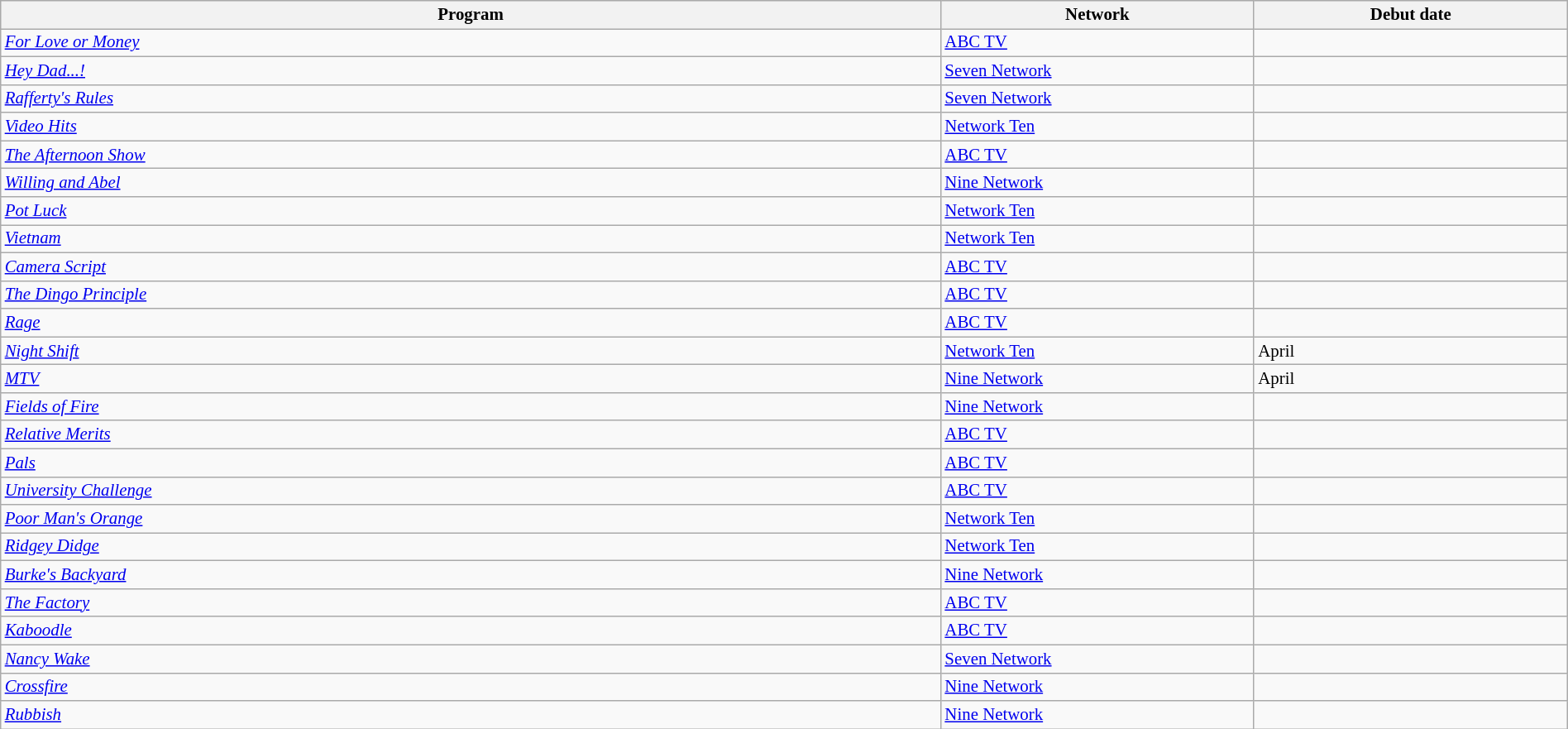<table class="wikitable sortable" width="100%" style="font-size:87%;">
<tr bgcolor="#efefef">
<th width=60%>Program</th>
<th width=20%>Network</th>
<th width=20%>Debut date</th>
</tr>
<tr>
<td><em><a href='#'>For Love or Money</a></em></td>
<td><a href='#'>ABC TV</a></td>
<td></td>
</tr>
<tr>
<td><em><a href='#'>Hey Dad...!</a></em></td>
<td><a href='#'>Seven Network</a></td>
<td></td>
</tr>
<tr>
<td><em><a href='#'>Rafferty's Rules</a></em></td>
<td><a href='#'>Seven Network</a></td>
<td></td>
</tr>
<tr>
<td><em><a href='#'>Video Hits</a></em></td>
<td><a href='#'>Network Ten</a></td>
<td></td>
</tr>
<tr>
<td><em><a href='#'>The Afternoon Show</a></em></td>
<td><a href='#'>ABC TV</a></td>
<td></td>
</tr>
<tr>
<td><em><a href='#'>Willing and Abel</a></em></td>
<td><a href='#'>Nine Network</a></td>
<td></td>
</tr>
<tr>
<td><em><a href='#'>Pot Luck</a></em></td>
<td><a href='#'>Network Ten</a></td>
<td></td>
</tr>
<tr>
<td><em><a href='#'>Vietnam</a></em></td>
<td><a href='#'>Network Ten</a></td>
<td></td>
</tr>
<tr>
<td><em><a href='#'>Camera Script</a></em></td>
<td><a href='#'>ABC TV</a></td>
<td></td>
</tr>
<tr>
<td><em><a href='#'>The Dingo Principle</a></em></td>
<td><a href='#'>ABC TV</a></td>
<td></td>
</tr>
<tr>
<td><em><a href='#'>Rage</a></em></td>
<td><a href='#'>ABC TV</a></td>
<td></td>
</tr>
<tr>
<td><em><a href='#'>Night Shift</a></em></td>
<td><a href='#'>Network Ten</a></td>
<td>April</td>
</tr>
<tr>
<td><em><a href='#'>MTV</a></em></td>
<td><a href='#'>Nine Network</a></td>
<td>April</td>
</tr>
<tr>
<td><em><a href='#'>Fields of Fire</a></em></td>
<td><a href='#'>Nine Network</a></td>
<td></td>
</tr>
<tr>
<td><em><a href='#'>Relative Merits</a></em></td>
<td><a href='#'>ABC TV</a></td>
<td></td>
</tr>
<tr>
<td><em><a href='#'>Pals</a></em></td>
<td><a href='#'>ABC TV</a></td>
<td></td>
</tr>
<tr>
<td><em><a href='#'>University Challenge</a></em></td>
<td><a href='#'>ABC TV</a></td>
<td></td>
</tr>
<tr>
<td><em><a href='#'>Poor Man's Orange</a></em></td>
<td><a href='#'>Network Ten</a></td>
<td></td>
</tr>
<tr>
<td><em><a href='#'>Ridgey Didge</a></em></td>
<td><a href='#'>Network Ten</a></td>
<td></td>
</tr>
<tr>
<td><em><a href='#'>Burke's Backyard</a></em></td>
<td><a href='#'>Nine Network</a></td>
<td></td>
</tr>
<tr>
<td><em><a href='#'>The Factory</a></em></td>
<td><a href='#'>ABC TV</a></td>
<td></td>
</tr>
<tr>
<td><em><a href='#'>Kaboodle</a></em></td>
<td><a href='#'>ABC TV</a></td>
<td></td>
</tr>
<tr>
<td><em><a href='#'>Nancy Wake</a></em></td>
<td><a href='#'>Seven Network</a></td>
<td></td>
</tr>
<tr>
<td><em><a href='#'>Crossfire</a></em></td>
<td><a href='#'>Nine Network</a></td>
<td></td>
</tr>
<tr>
<td><em><a href='#'>Rubbish</a></em></td>
<td><a href='#'>Nine Network</a></td>
<td></td>
</tr>
</table>
